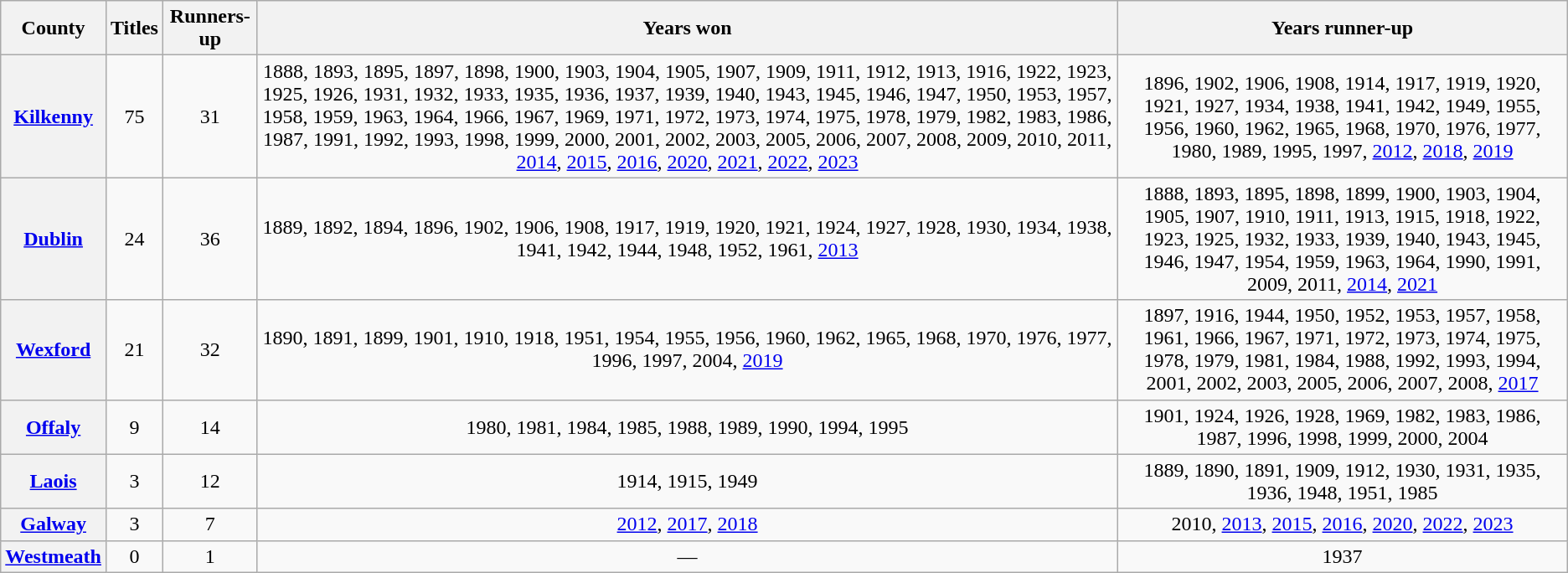<table class="wikitable plainrowheaders sortable" style="text-align:center">
<tr>
<th scope="col">County</th>
<th>Titles</th>
<th scope="col">Runners-up</th>
<th scope="col">Years won</th>
<th scope="col">Years runner-up</th>
</tr>
<tr>
<th scope="row"> <a href='#'>Kilkenny</a></th>
<td align="center">75</td>
<td align="center">31</td>
<td>1888, 1893, 1895, 1897, 1898, 1900, 1903, 1904, 1905, 1907, 1909, 1911, 1912, 1913, 1916, 1922, 1923, 1925, 1926, 1931, 1932, 1933, 1935, 1936, 1937, 1939, 1940, 1943, 1945, 1946, 1947, 1950, 1953, 1957, 1958, 1959, 1963, 1964, 1966, 1967, 1969, 1971, 1972, 1973, 1974, 1975, 1978, 1979, 1982, 1983, 1986, 1987, 1991, 1992, 1993, 1998, 1999, 2000, 2001, 2002, 2003, 2005, 2006, 2007, 2008, 2009, 2010, 2011, <a href='#'>2014</a>, <a href='#'>2015</a>, <a href='#'>2016</a>, <a href='#'>2020</a>, <a href='#'>2021</a>, <a href='#'>2022</a>, <a href='#'>2023</a></td>
<td>1896, 1902, 1906, 1908, 1914, 1917, 1919, 1920, 1921, 1927, 1934, 1938, 1941, 1942, 1949, 1955, 1956, 1960, 1962, 1965, 1968, 1970, 1976, 1977, 1980, 1989, 1995, 1997, <a href='#'>2012</a>, <a href='#'>2018</a>, <a href='#'>2019</a></td>
</tr>
<tr>
<th scope="row"> <a href='#'>Dublin</a></th>
<td align="center">24</td>
<td align="center">36</td>
<td>1889, 1892, 1894, 1896, 1902, 1906, 1908, 1917, 1919, 1920, 1921, 1924, 1927, 1928, 1930, 1934, 1938, 1941, 1942, 1944, 1948, 1952, 1961, <a href='#'>2013</a></td>
<td>1888, 1893, 1895, 1898, 1899, 1900, 1903, 1904, 1905, 1907, 1910, 1911, 1913, 1915, 1918, 1922, 1923, 1925, 1932, 1933, 1939, 1940, 1943, 1945, 1946, 1947, 1954, 1959, 1963, 1964, 1990, 1991, 2009, 2011, <a href='#'>2014</a>, <a href='#'>2021</a></td>
</tr>
<tr>
<th scope="row"> <a href='#'>Wexford</a></th>
<td align="center">21</td>
<td align="center">32</td>
<td>1890, 1891, 1899, 1901, 1910, 1918, 1951, 1954, 1955, 1956, 1960, 1962, 1965, 1968, 1970, 1976, 1977, 1996, 1997, 2004, <a href='#'>2019</a></td>
<td>1897, 1916, 1944, 1950, 1952, 1953, 1957, 1958, 1961, 1966, 1967, 1971, 1972, 1973, 1974, 1975, 1978, 1979, 1981, 1984, 1988, 1992, 1993, 1994, 2001, 2002, 2003, 2005, 2006, 2007, 2008, <a href='#'>2017</a></td>
</tr>
<tr>
<th scope="row"> <a href='#'>Offaly</a></th>
<td align="center">9</td>
<td align="center">14</td>
<td>1980, 1981, 1984, 1985, 1988, 1989, 1990, 1994, 1995</td>
<td>1901, 1924, 1926, 1928, 1969, 1982, 1983, 1986, 1987, 1996, 1998, 1999, 2000, 2004</td>
</tr>
<tr>
<th scope="row"> <a href='#'>Laois</a></th>
<td align="center">3</td>
<td align="center">12</td>
<td>1914, 1915, 1949</td>
<td>1889, 1890, 1891, 1909, 1912, 1930, 1931, 1935, 1936, 1948, 1951, 1985</td>
</tr>
<tr>
<th scope="row"> <a href='#'>Galway</a></th>
<td align="center">3</td>
<td align="center">7</td>
<td><a href='#'>2012</a>, <a href='#'>2017</a>, <a href='#'>2018</a></td>
<td>2010, <a href='#'>2013</a>, <a href='#'>2015</a>, <a href='#'>2016</a>, <a href='#'>2020</a>, <a href='#'>2022</a>, <a href='#'>2023</a></td>
</tr>
<tr>
<th scope="row"> <a href='#'>Westmeath</a></th>
<td align="center">0</td>
<td align="center">1</td>
<td>—</td>
<td>1937</td>
</tr>
</table>
